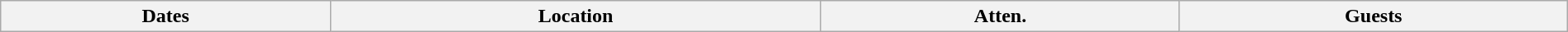<table class="wikitable" width="100%">
<tr>
<th>Dates</th>
<th>Location</th>
<th>Atten.</th>
<th>Guests<br>
</th>
</tr>
</table>
